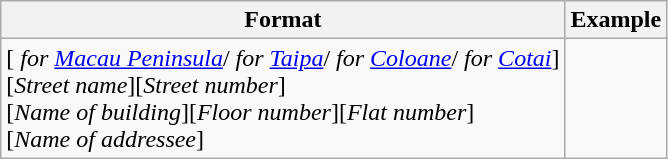<table class="wikitable">
<tr>
<th>Format</th>
<th>Example</th>
</tr>
<tr>
<td>[<em></em> <em>for <a href='#'>Macau Peninsula</a></em>/<em></em> <em>for <a href='#'>Taipa</a></em>/<em></em> <em>for <a href='#'>Coloane</a></em>/<em></em> <em>for <a href='#'>Cotai</a></em>]<br>[<em>Street name</em>][<em>Street number</em>]<br>[<em>Name of building</em>][<em>Floor number</em>][<em>Flat number</em>]<br>[<em>Name of addressee</em>]</td>
<td></td>
</tr>
</table>
